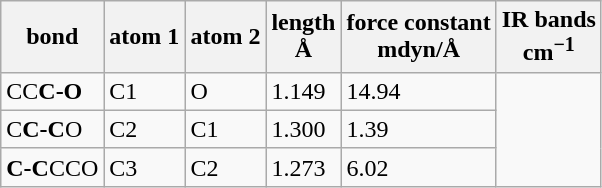<table class="wikitable">
<tr>
<th>bond</th>
<th>atom 1</th>
<th>atom 2</th>
<th>length<br>Å</th>
<th>force constant<br>mdyn/Å</th>
<th>IR bands<br>cm<sup>−1</sup></th>
</tr>
<tr>
<td>CC<strong>C-O</strong></td>
<td>C1</td>
<td>O</td>
<td>1.149</td>
<td>14.94</td>
</tr>
<tr>
<td>C<strong>C-C</strong>O</td>
<td>C2</td>
<td>C1</td>
<td>1.300</td>
<td>1.39</td>
</tr>
<tr>
<td><strong>C-C</strong>CCO</td>
<td>C3</td>
<td>C2</td>
<td>1.273</td>
<td>6.02</td>
</tr>
</table>
